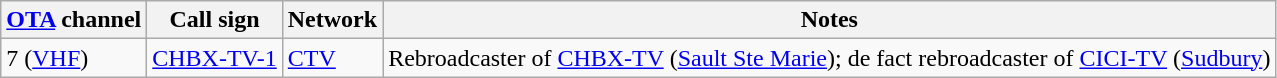<table class="wikitable sortable">
<tr>
<th><a href='#'>OTA</a> channel</th>
<th>Call sign</th>
<th>Network</th>
<th>Notes</th>
</tr>
<tr>
<td>7 (<a href='#'>VHF</a>)</td>
<td><a href='#'>CHBX-TV-1</a></td>
<td><a href='#'>CTV</a></td>
<td>Rebroadcaster of <a href='#'>CHBX-TV</a> (<a href='#'>Sault Ste Marie</a>); de fact rebroadcaster of <a href='#'>CICI-TV</a> (<a href='#'>Sudbury</a>)</td>
</tr>
</table>
